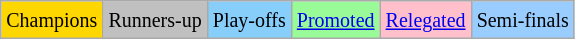<table class="wikitable">
<tr>
<td bgcolor=Gold><small>Champions</small></td>
<td bgcolor=Silver><small>Runners-up</small></td>
<td bgcolor=#87CEFA><small>Play-offs</small></td>
<td bgcolor=PaleGreen><small><a href='#'>Promoted</a></small></td>
<td bgcolor=Pink><small><a href='#'>Relegated</a></small></td>
<td bgcolor=#9acdff><small>Semi-finals</small></td>
</tr>
</table>
